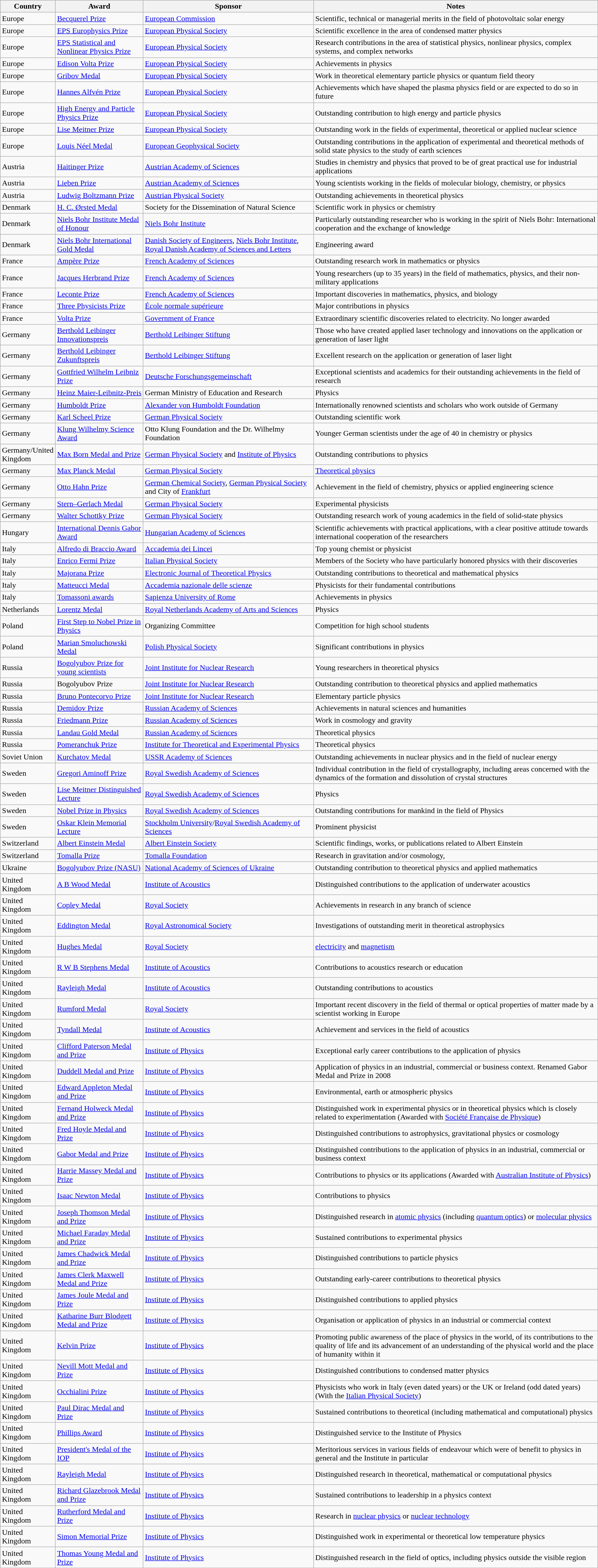<table Class="wikitable sortable">
<tr>
<th style="width:6em;">Country</th>
<th>Award</th>
<th>Sponsor</th>
<th>Notes</th>
</tr>
<tr>
<td>Europe</td>
<td><a href='#'>Becquerel Prize</a></td>
<td><a href='#'>European Commission</a></td>
<td>Scientific, technical or managerial merits in the field of photovoltaic solar energy</td>
</tr>
<tr>
<td>Europe</td>
<td><a href='#'>EPS Europhysics Prize</a></td>
<td><a href='#'>European Physical Society</a></td>
<td>Scientific excellence in the area of condensed matter physics</td>
</tr>
<tr>
<td>Europe</td>
<td><a href='#'>EPS Statistical and Nonlinear Physics Prize</a></td>
<td><a href='#'>European Physical Society</a></td>
<td>Research contributions in the area of statistical physics, nonlinear physics, complex systems, and complex networks</td>
</tr>
<tr>
<td>Europe</td>
<td><a href='#'>Edison Volta Prize</a></td>
<td><a href='#'>European Physical Society</a></td>
<td>Achievements in physics</td>
</tr>
<tr>
<td>Europe</td>
<td><a href='#'>Gribov Medal</a></td>
<td><a href='#'>European Physical Society</a></td>
<td>Work in theoretical elementary particle physics or quantum field theory</td>
</tr>
<tr>
<td>Europe</td>
<td><a href='#'>Hannes Alfvén Prize</a></td>
<td><a href='#'>European Physical Society</a></td>
<td>Achievements which have shaped the plasma physics field or are expected to do so in future</td>
</tr>
<tr>
<td>Europe</td>
<td><a href='#'>High Energy and Particle Physics Prize</a></td>
<td><a href='#'>European Physical Society</a></td>
<td>Outstanding contribution to high energy and particle physics</td>
</tr>
<tr>
<td>Europe</td>
<td><a href='#'>Lise Meitner Prize</a></td>
<td><a href='#'>European Physical Society</a></td>
<td>Outstanding work in the fields of experimental, theoretical or applied nuclear science</td>
</tr>
<tr>
<td>Europe</td>
<td><a href='#'>Louis Néel Medal</a></td>
<td><a href='#'>European Geophysical Society</a></td>
<td>Outstanding contributions in the application of experimental and theoretical methods of solid state physics to the study of earth sciences</td>
</tr>
<tr>
<td>Austria</td>
<td><a href='#'>Haitinger Prize</a></td>
<td><a href='#'>Austrian Academy of Sciences</a></td>
<td>Studies in chemistry and physics that proved to be of great practical use for industrial applications</td>
</tr>
<tr>
<td>Austria</td>
<td><a href='#'>Lieben Prize</a></td>
<td><a href='#'>Austrian Academy of Sciences</a></td>
<td>Young scientists working in the fields of molecular biology, chemistry, or physics</td>
</tr>
<tr>
<td>Austria</td>
<td><a href='#'>Ludwig Boltzmann Prize</a></td>
<td><a href='#'>Austrian Physical Society</a></td>
<td>Outstanding achievements in theoretical physics</td>
</tr>
<tr>
<td>Denmark</td>
<td><a href='#'>H. C. Ørsted Medal</a></td>
<td>Society for the Dissemination of Natural Science</td>
<td>Scientific work in physics or chemistry</td>
</tr>
<tr>
<td>Denmark</td>
<td><a href='#'>Niels Bohr Institute Medal of Honour</a></td>
<td><a href='#'>Niels Bohr Institute</a></td>
<td>Particularly outstanding researcher who is working in the spirit of Niels Bohr: International cooperation and the exchange of knowledge</td>
</tr>
<tr>
<td>Denmark</td>
<td><a href='#'>Niels Bohr International Gold Medal</a></td>
<td><a href='#'>Danish Society of Engineers</a>, <a href='#'>Niels Bohr Institute</a>, <a href='#'>Royal Danish Academy of Sciences and Letters</a></td>
<td>Engineering award</td>
</tr>
<tr>
<td>France</td>
<td><a href='#'>Ampère Prize</a></td>
<td><a href='#'>French Academy of Sciences</a></td>
<td>Outstanding research work in mathematics or physics</td>
</tr>
<tr>
<td>France</td>
<td><a href='#'>Jacques Herbrand Prize</a></td>
<td><a href='#'>French Academy of Sciences</a></td>
<td>Young researchers (up to 35 years) in the field of mathematics, physics, and their non-military applications</td>
</tr>
<tr>
<td>France</td>
<td><a href='#'>Leconte Prize</a></td>
<td><a href='#'>French Academy of Sciences</a></td>
<td>Important discoveries in mathematics, physics, and biology</td>
</tr>
<tr>
<td>France</td>
<td><a href='#'>Three Physicists Prize</a></td>
<td><a href='#'>École normale supérieure</a></td>
<td>Major contributions in physics</td>
</tr>
<tr>
<td>France</td>
<td><a href='#'>Volta Prize</a></td>
<td><a href='#'>Government of France</a></td>
<td>Extraordinary scientific discoveries related to electricity. No longer awarded</td>
</tr>
<tr>
<td>Germany</td>
<td><a href='#'>Berthold Leibinger Innovationspreis</a></td>
<td><a href='#'>Berthold Leibinger Stiftung</a></td>
<td>Those who have created applied laser technology and innovations on the application or generation of laser light</td>
</tr>
<tr>
<td>Germany</td>
<td><a href='#'>Berthold Leibinger Zukunftspreis</a></td>
<td><a href='#'>Berthold Leibinger Stiftung</a></td>
<td>Excellent research on the application or generation of laser light</td>
</tr>
<tr>
<td>Germany</td>
<td><a href='#'>Gottfried Wilhelm Leibniz Prize</a></td>
<td><a href='#'>Deutsche Forschungsgemeinschaft</a></td>
<td>Exceptional scientists and academics for their outstanding achievements in the field of research</td>
</tr>
<tr>
<td>Germany</td>
<td><a href='#'>Heinz Maier-Leibnitz-Preis</a></td>
<td>German Ministry of Education and Research</td>
<td>Physics</td>
</tr>
<tr>
<td>Germany</td>
<td><a href='#'>Humboldt Prize</a></td>
<td><a href='#'>Alexander von Humboldt Foundation</a></td>
<td>Internationally renowned scientists and scholars who work outside of Germany</td>
</tr>
<tr>
<td>Germany</td>
<td><a href='#'>Karl Scheel Prize</a></td>
<td><a href='#'>German Physical Society</a></td>
<td>Outstanding scientific work</td>
</tr>
<tr>
<td>Germany</td>
<td><a href='#'>Klung Wilhelmy Science Award</a></td>
<td>Otto Klung Foundation and the Dr. Wilhelmy Foundation</td>
<td>Younger German scientists under the age of 40 in chemistry or physics</td>
</tr>
<tr>
<td>Germany/United Kingdom</td>
<td><a href='#'>Max Born Medal and Prize</a></td>
<td><a href='#'>German Physical Society</a> and <a href='#'>Institute of Physics</a></td>
<td>Outstanding contributions to physics</td>
</tr>
<tr>
<td>Germany</td>
<td><a href='#'>Max Planck Medal</a></td>
<td><a href='#'>German Physical Society</a></td>
<td><a href='#'>Theoretical physics</a></td>
</tr>
<tr>
<td>Germany</td>
<td><a href='#'>Otto Hahn Prize</a></td>
<td><a href='#'>German Chemical Society</a>, <a href='#'>German Physical Society</a> and City of <a href='#'>Frankfurt</a></td>
<td>Achievement in the field of chemistry, physics or applied engineering science</td>
</tr>
<tr>
<td>Germany</td>
<td><a href='#'>Stern–Gerlach Medal</a></td>
<td><a href='#'>German Physical Society</a></td>
<td>Experimental physicists</td>
</tr>
<tr>
<td>Germany</td>
<td><a href='#'>Walter Schottky Prize</a></td>
<td><a href='#'>German Physical Society</a></td>
<td>Outstanding research work of young academics in the field of solid-state physics</td>
</tr>
<tr>
<td>Hungary</td>
<td><a href='#'>International Dennis Gabor Award</a></td>
<td><a href='#'>Hungarian Academy of Sciences</a></td>
<td>Scientific achievements with practical applications, with a clear positive attitude towards international cooperation of the researchers</td>
</tr>
<tr>
<td>Italy</td>
<td><a href='#'>Alfredo di Braccio Award</a></td>
<td><a href='#'>Accademia dei Lincei</a></td>
<td>Top young chemist or physicist</td>
</tr>
<tr>
<td>Italy</td>
<td><a href='#'>Enrico Fermi Prize</a></td>
<td><a href='#'>Italian Physical Society</a></td>
<td>Members of the Society who have particularly honored physics with their discoveries</td>
</tr>
<tr>
<td>Italy</td>
<td><a href='#'>Majorana Prize</a></td>
<td><a href='#'>Electronic Journal of Theoretical Physics</a></td>
<td>Outstanding contributions to theoretical and mathematical physics</td>
</tr>
<tr>
<td>Italy</td>
<td><a href='#'>Matteucci Medal</a></td>
<td><a href='#'>Accademia nazionale delle scienze</a></td>
<td>Physicists for their fundamental contributions</td>
</tr>
<tr>
<td>Italy</td>
<td><a href='#'>Tomassoni awards</a></td>
<td><a href='#'>Sapienza University of Rome</a></td>
<td>Achievements in physics</td>
</tr>
<tr>
<td>Netherlands</td>
<td><a href='#'>Lorentz Medal</a></td>
<td><a href='#'>Royal Netherlands Academy of Arts and Sciences</a></td>
<td>Physics</td>
</tr>
<tr>
<td>Poland</td>
<td><a href='#'>First Step to Nobel Prize in Physics</a></td>
<td>Organizing Committee</td>
<td>Competition for high school students</td>
</tr>
<tr>
<td>Poland</td>
<td><a href='#'>Marian Smoluchowski Medal</a></td>
<td><a href='#'>Polish Physical Society</a></td>
<td>Significant contributions in physics</td>
</tr>
<tr>
<td>Russia</td>
<td><a href='#'>Bogolyubov Prize for young scientists</a></td>
<td><a href='#'>Joint Institute for Nuclear Research</a></td>
<td>Young researchers in theoretical physics</td>
</tr>
<tr>
<td>Russia</td>
<td>Bogolyubov Prize</td>
<td><a href='#'>Joint Institute for Nuclear Research</a></td>
<td>Outstanding contribution to theoretical physics and applied mathematics</td>
</tr>
<tr>
<td>Russia</td>
<td><a href='#'>Bruno Pontecorvo Prize</a></td>
<td><a href='#'>Joint Institute for Nuclear Research</a></td>
<td>Elementary particle physics</td>
</tr>
<tr>
<td>Russia</td>
<td><a href='#'>Demidov Prize</a></td>
<td><a href='#'>Russian Academy of Sciences</a></td>
<td>Achievements in natural sciences and humanities</td>
</tr>
<tr>
<td>Russia</td>
<td><a href='#'>Friedmann Prize</a></td>
<td><a href='#'>Russian Academy of Sciences</a></td>
<td>Work in cosmology and gravity</td>
</tr>
<tr>
<td>Russia</td>
<td><a href='#'>Landau Gold Medal</a></td>
<td><a href='#'>Russian Academy of Sciences</a></td>
<td>Theoretical physics</td>
</tr>
<tr>
<td>Russia</td>
<td><a href='#'>Pomeranchuk Prize</a></td>
<td><a href='#'>Institute for Theoretical and Experimental Physics</a></td>
<td>Theoretical physics</td>
</tr>
<tr>
<td>Soviet Union</td>
<td><a href='#'>Kurchatov Medal</a></td>
<td><a href='#'>USSR Academy of Sciences</a></td>
<td>Outstanding achievements in nuclear physics and in the field of nuclear energy</td>
</tr>
<tr>
<td>Sweden</td>
<td><a href='#'>Gregori Aminoff Prize</a></td>
<td><a href='#'>Royal Swedish Academy of Sciences</a></td>
<td>Individual contribution in the field of crystallography, including areas concerned with the dynamics of the formation and dissolution of crystal structures</td>
</tr>
<tr>
<td>Sweden</td>
<td><a href='#'>Lise Meitner Distinguished Lecture</a></td>
<td><a href='#'>Royal Swedish Academy of Sciences</a></td>
<td>Physics</td>
</tr>
<tr>
<td>Sweden</td>
<td><a href='#'>Nobel Prize in Physics</a></td>
<td><a href='#'>Royal Swedish Academy of Sciences</a></td>
<td>Outstanding contributions for mankind in the field of Physics</td>
</tr>
<tr>
<td>Sweden</td>
<td><a href='#'>Oskar Klein Memorial Lecture</a></td>
<td><a href='#'>Stockholm University</a>/<a href='#'>Royal Swedish Academy of Sciences</a></td>
<td>Prominent physicist</td>
</tr>
<tr>
<td>Switzerland</td>
<td><a href='#'>Albert Einstein Medal</a></td>
<td><a href='#'>Albert Einstein Society</a></td>
<td>Scientific findings, works, or publications related to Albert Einstein</td>
</tr>
<tr>
<td>Switzerland</td>
<td><a href='#'>Tomalla Prize</a></td>
<td><a href='#'>Tomalla Foundation</a></td>
<td>Research in gravitation and/or cosmology,</td>
</tr>
<tr>
<td>Ukraine</td>
<td><a href='#'>Bogolyubov Prize (NASU)</a></td>
<td><a href='#'>National Academy of Sciences of Ukraine</a></td>
<td>Outstanding contribution to theoretical physics and applied mathematics</td>
</tr>
<tr>
<td>United Kingdom</td>
<td><a href='#'>A B Wood Medal</a></td>
<td><a href='#'>Institute of Acoustics</a></td>
<td>Distinguished contributions to the application of underwater acoustics</td>
</tr>
<tr>
<td>United Kingdom</td>
<td><a href='#'>Copley Medal</a></td>
<td><a href='#'>Royal Society</a></td>
<td>Achievements in research in any branch of science</td>
</tr>
<tr>
<td>United Kingdom</td>
<td><a href='#'>Eddington Medal</a></td>
<td><a href='#'>Royal Astronomical Society</a></td>
<td>Investigations of outstanding merit in theoretical astrophysics</td>
</tr>
<tr>
<td>United Kingdom</td>
<td><a href='#'>Hughes Medal</a></td>
<td><a href='#'>Royal Society</a></td>
<td><a href='#'>electricity</a> and <a href='#'>magnetism</a></td>
</tr>
<tr>
<td>United Kingdom</td>
<td><a href='#'>R W B Stephens Medal</a></td>
<td><a href='#'>Institute of Acoustics</a></td>
<td>Contributions to acoustics research or education</td>
</tr>
<tr>
<td>United Kingdom</td>
<td><a href='#'>Rayleigh Medal</a></td>
<td><a href='#'>Institute of Acoustics</a></td>
<td>Outstanding contributions to acoustics</td>
</tr>
<tr>
<td>United Kingdom</td>
<td><a href='#'>Rumford Medal</a></td>
<td><a href='#'>Royal Society</a></td>
<td>Important recent discovery in the field of thermal or optical properties of matter made by a scientist working in Europe</td>
</tr>
<tr>
<td>United Kingdom</td>
<td><a href='#'>Tyndall Medal</a></td>
<td><a href='#'>Institute of Acoustics</a></td>
<td>Achievement and services in the field of acoustics</td>
</tr>
<tr>
<td>United Kingdom</td>
<td><a href='#'>Clifford Paterson Medal and Prize</a></td>
<td><a href='#'>Institute of Physics</a></td>
<td>Exceptional early career contributions to the application of physics</td>
</tr>
<tr>
<td>United Kingdom</td>
<td><a href='#'>Duddell Medal and Prize</a></td>
<td><a href='#'>Institute of Physics</a></td>
<td>Application of physics in an industrial, commercial or business context. Renamed Gabor Medal and Prize in 2008</td>
</tr>
<tr>
<td>United Kingdom</td>
<td><a href='#'>Edward Appleton Medal and Prize</a></td>
<td><a href='#'>Institute of Physics</a></td>
<td>Environmental, earth or atmospheric physics</td>
</tr>
<tr>
<td>United Kingdom</td>
<td><a href='#'>Fernand Holweck Medal and Prize</a></td>
<td><a href='#'>Institute of Physics</a></td>
<td>Distinguished work in experimental physics or in theoretical physics which is closely related to experimentation (Awarded with <a href='#'>Société Française de Physique</a>)</td>
</tr>
<tr>
<td>United Kingdom</td>
<td><a href='#'>Fred Hoyle Medal and Prize</a></td>
<td><a href='#'>Institute of Physics</a></td>
<td>Distinguished contributions to astrophysics, gravitational physics or cosmology</td>
</tr>
<tr>
<td>United Kingdom</td>
<td><a href='#'>Gabor Medal and Prize</a></td>
<td><a href='#'>Institute of Physics</a></td>
<td>Distinguished contributions to the application of physics in an industrial, commercial or business context</td>
</tr>
<tr>
<td>United Kingdom</td>
<td><a href='#'>Harrie Massey Medal and Prize</a></td>
<td><a href='#'>Institute of Physics</a></td>
<td>Contributions to physics or its applications (Awarded with <a href='#'>Australian Institute of Physics</a>)</td>
</tr>
<tr>
<td>United Kingdom</td>
<td><a href='#'>Isaac Newton Medal</a></td>
<td><a href='#'>Institute of Physics</a></td>
<td>Contributions to physics</td>
</tr>
<tr>
<td>United Kingdom</td>
<td><a href='#'>Joseph Thomson Medal and Prize</a></td>
<td><a href='#'>Institute of Physics</a></td>
<td>Distinguished research in <a href='#'>atomic physics</a> (including <a href='#'>quantum optics</a>) or <a href='#'>molecular physics</a></td>
</tr>
<tr>
<td>United Kingdom</td>
<td><a href='#'>Michael Faraday Medal and Prize</a></td>
<td><a href='#'>Institute of Physics</a></td>
<td>Sustained contributions to experimental physics</td>
</tr>
<tr>
<td>United Kingdom</td>
<td><a href='#'>James Chadwick Medal and Prize</a></td>
<td><a href='#'>Institute of Physics</a></td>
<td>Distinguished contributions to particle physics</td>
</tr>
<tr>
<td>United Kingdom</td>
<td><a href='#'>James Clerk Maxwell Medal and Prize</a></td>
<td><a href='#'>Institute of Physics</a></td>
<td>Outstanding early-career contributions to theoretical physics</td>
</tr>
<tr>
<td>United Kingdom</td>
<td><a href='#'>James Joule Medal and Prize</a></td>
<td><a href='#'>Institute of Physics</a></td>
<td>Distinguished contributions to applied physics</td>
</tr>
<tr>
<td>United Kingdom</td>
<td><a href='#'>Katharine Burr Blodgett Medal and Prize</a></td>
<td><a href='#'>Institute of Physics</a></td>
<td>Organisation or application of physics in an industrial or commercial context</td>
</tr>
<tr>
<td>United Kingdom</td>
<td><a href='#'>Kelvin Prize</a></td>
<td><a href='#'>Institute of Physics</a></td>
<td>Promoting public awareness of the place of physics in the world, of its contributions to the quality of life and its advancement of an understanding of the physical world and the place of humanity within it</td>
</tr>
<tr>
<td>United Kingdom</td>
<td><a href='#'>Nevill Mott Medal and Prize</a></td>
<td><a href='#'>Institute of Physics</a></td>
<td>Distinguished contributions to condensed matter physics</td>
</tr>
<tr>
<td>United Kingdom</td>
<td><a href='#'>Occhialini Prize</a></td>
<td><a href='#'>Institute of Physics</a></td>
<td>Physicists who work in Italy (even dated years) or the UK or Ireland (odd dated years) (With the <a href='#'>Italian Physical Society</a>)</td>
</tr>
<tr>
<td>United Kingdom</td>
<td><a href='#'>Paul Dirac Medal and Prize</a></td>
<td><a href='#'>Institute of Physics</a></td>
<td>Sustained contributions to theoretical (including mathematical and computational) physics</td>
</tr>
<tr>
<td>United Kingdom</td>
<td><a href='#'>Phillips Award</a></td>
<td><a href='#'>Institute of Physics</a></td>
<td>Distinguished service to the Institute of Physics</td>
</tr>
<tr>
<td>United Kingdom</td>
<td><a href='#'>President's Medal of the IOP</a></td>
<td><a href='#'>Institute of Physics</a></td>
<td>Meritorious services in various fields of endeavour which were of benefit to physics in general and the Institute in particular</td>
</tr>
<tr>
<td>United Kingdom</td>
<td><a href='#'>Rayleigh Medal</a></td>
<td><a href='#'>Institute of Physics</a></td>
<td>Distinguished research in theoretical, mathematical or computational physics</td>
</tr>
<tr>
<td>United Kingdom</td>
<td><a href='#'>Richard Glazebrook Medal and Prize</a></td>
<td><a href='#'>Institute of Physics</a></td>
<td>Sustained contributions to leadership in a physics context</td>
</tr>
<tr>
<td>United Kingdom</td>
<td><a href='#'>Rutherford Medal and Prize</a></td>
<td><a href='#'>Institute of Physics</a></td>
<td>Research in <a href='#'>nuclear physics</a> or <a href='#'>nuclear technology</a></td>
</tr>
<tr>
<td>United Kingdom</td>
<td><a href='#'>Simon Memorial Prize</a></td>
<td><a href='#'>Institute of Physics</a></td>
<td>Distinguished work in experimental or theoretical low temperature physics</td>
</tr>
<tr>
<td>United Kingdom</td>
<td><a href='#'>Thomas Young Medal and Prize</a></td>
<td><a href='#'>Institute of Physics</a></td>
<td>Distinguished research in the field of optics, including physics outside the visible region</td>
</tr>
</table>
